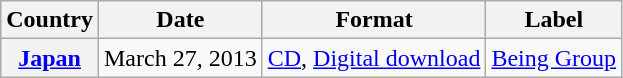<table class="wikitable plainrowheaders">
<tr>
<th scope="col">Country</th>
<th>Date</th>
<th>Format</th>
<th>Label</th>
</tr>
<tr>
<th scope="row" rowspan="1"><a href='#'>Japan</a></th>
<td>March 27, 2013</td>
<td><a href='#'>CD</a>, <a href='#'>Digital download</a></td>
<td><a href='#'>Being Group</a></td>
</tr>
</table>
